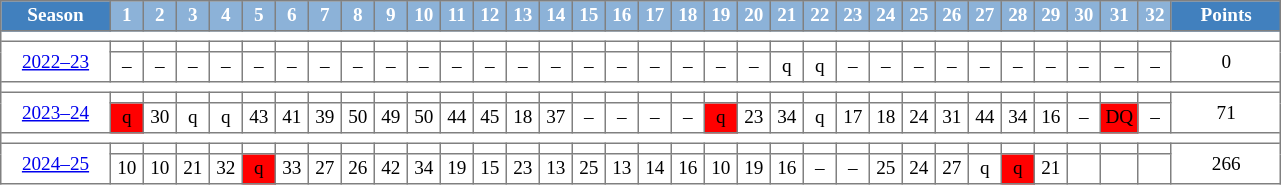<table cellpadding="3" cellspacing="0" border="1" style="background:#ffffff; font-size:80%; line-height:13px; border:grey solid 1px; border-collapse:collapse;">
<tr style="background:#ccc; text-align:center; color:white">
<td style="background:#4180be;" width="65px"><strong>Season</strong></td>
<td style="background:#8CB2D8;" width="15px"><strong>1</strong></td>
<td style="background:#8CB2D8;" width="15px"><strong>2</strong></td>
<td style="background:#8CB2D8;" width="15px"><strong>3</strong></td>
<td style="background:#8CB2D8;" width="15px"><strong>4</strong></td>
<td style="background:#8CB2D8;" width="15px"><strong>5</strong></td>
<td style="background:#8CB2D8;" width="15px"><strong>6</strong></td>
<td style="background:#8CB2D8;" width="15px"><strong>7</strong></td>
<td style="background:#8CB2D8;" width="15px"><strong>8</strong></td>
<td style="background:#8CB2D8;" width="15px"><strong>9</strong></td>
<td style="background:#8CB2D8;" width="15px"><strong>10</strong></td>
<td style="background:#8CB2D8;" width="15px"><strong>11</strong></td>
<td style="background:#8CB2D8;" width="15px"><strong>12</strong></td>
<td style="background:#8CB2D8;" width="15px"><strong>13</strong></td>
<td style="background:#8CB2D8;" width="15px"><strong>14</strong></td>
<td style="background:#8CB2D8;" width="15px"><strong>15</strong></td>
<td style="background:#8CB2D8;" width="15px"><strong>16</strong></td>
<td style="background:#8CB2D8;" width="15px"><strong>17</strong></td>
<td style="background:#8CB2D8;" width="15px"><strong>18</strong></td>
<td style="background:#8CB2D8;" width="15px"><strong>19</strong></td>
<td style="background:#8CB2D8;" width="15px"><strong>20</strong></td>
<td style="background:#8CB2D8;" width="15px"><strong>21</strong></td>
<td style="background:#8CB2D8;" width="15px"><strong>22</strong></td>
<td style="background:#8CB2D8;" width="15px"><strong>23</strong></td>
<td style="background:#8CB2D8;" width="15px"><strong>24</strong></td>
<td style="background:#8CB2D8;" width="15px"><strong>25</strong></td>
<td style="background:#8CB2D8;" width="15px"><strong>26</strong></td>
<td style="background:#8CB2D8;" width="15px"><strong>27</strong></td>
<td style="background:#8CB2D8;" width="15px"><strong>28</strong></td>
<td style="background:#8CB2D8;" width="15px"><strong>29</strong></td>
<td style="background:#8CB2D8;" width="15px"><strong>30</strong></td>
<td style="background:#8CB2D8;" width="15px"><strong>31</strong></td>
<td style="background:#8CB2D8;" width="15px"><strong>32</strong></td>
<td style="background:#4180be;" width="30px"><strong>Points</strong></td>
</tr>
<tr>
<td colspan=34></td>
</tr>
<tr align=center>
<td rowspan="2" style="width:66px;"><a href='#'>2022–23</a></td>
<th></th>
<th></th>
<th></th>
<th></th>
<th></th>
<th></th>
<th></th>
<th></th>
<th></th>
<th></th>
<th></th>
<th></th>
<th></th>
<th></th>
<th></th>
<th></th>
<th></th>
<th></th>
<th></th>
<th></th>
<th></th>
<th></th>
<th></th>
<th></th>
<th></th>
<th></th>
<th></th>
<th></th>
<th></th>
<th></th>
<th></th>
<th></th>
<td rowspan="2" style="width:66px;">0</td>
</tr>
<tr align=center>
<td>–</td>
<td>–</td>
<td>–</td>
<td>–</td>
<td>–</td>
<td>–</td>
<td>–</td>
<td>–</td>
<td>–</td>
<td>–</td>
<td>–</td>
<td>–</td>
<td>–</td>
<td>–</td>
<td>–</td>
<td>–</td>
<td>–</td>
<td>–</td>
<td>–</td>
<td>–</td>
<td>q</td>
<td>q</td>
<td>–</td>
<td>–</td>
<td>–</td>
<td>–</td>
<td>–</td>
<td>–</td>
<td>–</td>
<td>–</td>
<td>–</td>
<td>–</td>
</tr>
<tr>
<td colspan=34></td>
</tr>
<tr align=center>
<td rowspan="2" style="width:66px;"><a href='#'>2023–24</a></td>
<th></th>
<th></th>
<th></th>
<th></th>
<th></th>
<th></th>
<th></th>
<th></th>
<th></th>
<th></th>
<th></th>
<th></th>
<th></th>
<th></th>
<th></th>
<th></th>
<th></th>
<th></th>
<th></th>
<th></th>
<th></th>
<th></th>
<th></th>
<th></th>
<th></th>
<th></th>
<th></th>
<th></th>
<th></th>
<th></th>
<th></th>
<th></th>
<td rowspan="2" style="width:66px;">71</td>
</tr>
<tr align=center>
<td bgcolor=red>q</td>
<td>30</td>
<td>q</td>
<td>q</td>
<td>43</td>
<td>41</td>
<td>39</td>
<td>50</td>
<td>49</td>
<td>50</td>
<td>44</td>
<td>45</td>
<td>18</td>
<td>37</td>
<td>–</td>
<td>–</td>
<td>–</td>
<td>–</td>
<td bgcolor=red>q</td>
<td>23</td>
<td>34</td>
<td>q</td>
<td>17</td>
<td>18</td>
<td>24</td>
<td>31</td>
<td>44</td>
<td>34</td>
<td>16</td>
<td>–</td>
<td bgcolor=red>DQ</td>
<td>–</td>
</tr>
<tr>
<td colspan=34></td>
</tr>
<tr align=center>
<td rowspan="2" style="width:66px;"><a href='#'>2024–25</a></td>
<th></th>
<th></th>
<th></th>
<th></th>
<th></th>
<th></th>
<th></th>
<th></th>
<th></th>
<th></th>
<th></th>
<th></th>
<th></th>
<th></th>
<th></th>
<th></th>
<th></th>
<th></th>
<th></th>
<th></th>
<th></th>
<th></th>
<th></th>
<th></th>
<th></th>
<th></th>
<th></th>
<th></th>
<th></th>
<th></th>
<th></th>
<th></th>
<td rowspan="2" style="width:66px;">266</td>
</tr>
<tr align=center>
<td>10</td>
<td>10</td>
<td>21</td>
<td>32</td>
<td bgcolor=red>q</td>
<td>33</td>
<td>27</td>
<td>26</td>
<td>42</td>
<td>34</td>
<td>19</td>
<td>15</td>
<td>23</td>
<td>13</td>
<td>25</td>
<td>13</td>
<td>14</td>
<td>16</td>
<td>10</td>
<td>19</td>
<td>16</td>
<td>–</td>
<td>–</td>
<td>25</td>
<td>24</td>
<td>27</td>
<td>q</td>
<td bgcolor=red>q</td>
<td>21</td>
<td></td>
<td></td>
<td></td>
</tr>
</table>
